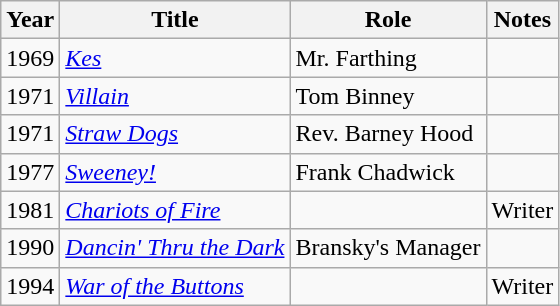<table class="wikitable sortable">
<tr>
<th>Year</th>
<th>Title</th>
<th>Role</th>
<th>Notes</th>
</tr>
<tr>
<td>1969</td>
<td><em><a href='#'>Kes</a></em></td>
<td>Mr. Farthing</td>
<td></td>
</tr>
<tr>
<td>1971</td>
<td><em><a href='#'>Villain</a></em></td>
<td>Tom Binney</td>
<td></td>
</tr>
<tr>
<td>1971</td>
<td><em><a href='#'>Straw Dogs</a></em></td>
<td>Rev. Barney Hood</td>
<td></td>
</tr>
<tr>
<td>1977</td>
<td><em><a href='#'>Sweeney!</a></em></td>
<td>Frank Chadwick</td>
<td></td>
</tr>
<tr>
<td>1981</td>
<td><em><a href='#'>Chariots of Fire</a></em></td>
<td></td>
<td>Writer</td>
</tr>
<tr>
<td>1990</td>
<td><em><a href='#'>Dancin' Thru the Dark</a></em></td>
<td>Bransky's Manager</td>
<td></td>
</tr>
<tr>
<td>1994</td>
<td><em><a href='#'>War of the Buttons</a></td>
<td></td>
<td>Writer</td>
</tr>
</table>
